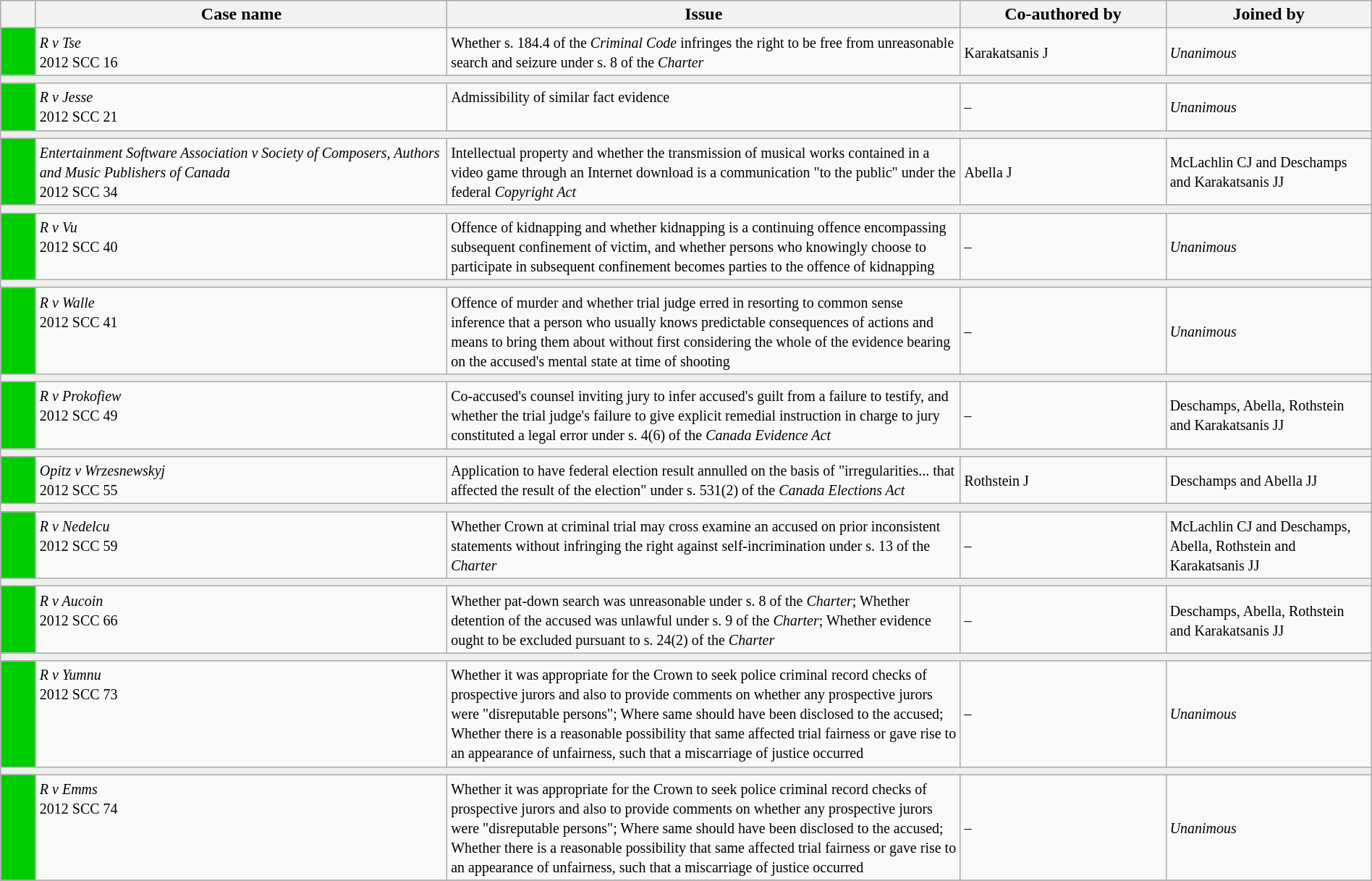<table class="wikitable" width=100%>
<tr bgcolor="#CCCCCC">
<th width=25px></th>
<th width=30%>Case name</th>
<th>Issue</th>
<th width=15%>Co-authored by</th>
<th width=15%>Joined by</th>
</tr>
<tr>
<td bgcolor="00cd00"></td>
<td align=left valign=top><small><em>R v Tse</em><br> 2012 SCC 16 </small></td>
<td valign=top><small> Whether s. 184.4 of the <em>Criminal Code</em> infringes the right to be free from unreasonable search and seizure under s. 8 of the <em>Charter</em></small></td>
<td><small> Karakatsanis J</small></td>
<td><small>  <em>Unanimous</em></small></td>
</tr>
<tr>
<td bgcolor=#EEEEEE colspan=5 valign=top><small></small></td>
</tr>
<tr>
<td bgcolor="00cd00"></td>
<td align=left valign=top><small><em>R v Jesse</em><br> 2012 SCC 21 </small></td>
<td valign=top><small>Admissibility of similar fact evidence</small></td>
<td><small> –</small></td>
<td><small> <em>Unanimous</em></small></td>
</tr>
<tr>
<td bgcolor=#EEEEEE colspan=5 valign=top><small></small></td>
</tr>
<tr>
<td bgcolor="00cd00"></td>
<td align=left valign=top><small><em>Entertainment Software Association v Society of Composers, Authors and Music Publishers of Canada</em><br> 2012 SCC 34 </small></td>
<td valign=top><small>Intellectual property and whether the transmission of musical works contained in a video game through an Internet download is a communication "to the public" under the federal <em>Copyright Act</em></small></td>
<td><small> Abella J</small></td>
<td><small> McLachlin CJ and Deschamps and Karakatsanis JJ</small></td>
</tr>
<tr>
<td bgcolor=#EEEEEE colspan=5 valign=top><small></small></td>
</tr>
<tr>
<td bgcolor="00cd00"></td>
<td align=left valign=top><small><em>R v Vu</em><br> 2012 SCC 40 </small></td>
<td valign=top><small>Offence of kidnapping and whether kidnapping is a continuing offence encompassing subsequent confinement of victim, and whether persons who knowingly choose to participate in subsequent confinement becomes parties to the offence of kidnapping</small></td>
<td><small> –</small></td>
<td><small> <em>Unanimous</em></small></td>
</tr>
<tr>
<td bgcolor=#EEEEEE colspan=5 valign=top><small></small></td>
</tr>
<tr>
<td bgcolor="00cd00"></td>
<td align=left valign=top><small><em>R v Walle</em><br> 2012 SCC 41 </small></td>
<td valign=top><small>Offence of murder and whether trial judge erred in resorting to common sense inference that a person who usually knows predictable consequences of actions and means to bring them about without first considering the whole of the evidence bearing on the accused's mental state at time of shooting</small></td>
<td><small> –</small></td>
<td><small> <em>Unanimous</em></small></td>
</tr>
<tr>
<td bgcolor=#EEEEEE colspan=5 valign=top><small></small></td>
</tr>
<tr>
<td bgcolor="00cd00"></td>
<td align=left valign=top><small><em>R v Prokofiew</em><br> 2012 SCC 49 </small></td>
<td valign=top><small>Co-accused's counsel inviting jury to infer accused's guilt from a failure to testify, and whether the trial judge's failure to give explicit remedial instruction in charge to jury constituted a legal error under s. 4(6) of the <em>Canada Evidence Act</em></small></td>
<td><small> –</small></td>
<td><small> Deschamps, Abella, Rothstein and Karakatsanis JJ</small></td>
</tr>
<tr>
<td bgcolor=#EEEEEE colspan=5 valign=top><small></small></td>
</tr>
<tr>
<td bgcolor="00cd00"></td>
<td align=left valign=top><small><em>Opitz v Wrzesnewskyj</em><br> 2012 SCC 55 </small></td>
<td valign=top><small>Application to have federal election result annulled on the basis of "irregularities... that affected the result of the election" under s. 531(2) of the <em>Canada Elections Act</em></small></td>
<td><small> Rothstein J</small></td>
<td><small> Deschamps and Abella JJ</small></td>
</tr>
<tr>
<td bgcolor=#EEEEEE colspan=5 valign=top><small></small></td>
</tr>
<tr>
<td bgcolor="00cd00"></td>
<td align=left valign=top><small><em>R v Nedelcu</em><br> 2012 SCC 59 </small></td>
<td valign=top><small>Whether Crown at criminal trial may cross examine an accused on prior inconsistent statements without infringing the right against self-incrimination under s. 13 of the <em>Charter</em></small></td>
<td><small> –</small></td>
<td><small> McLachlin CJ and Deschamps, Abella, Rothstein and Karakatsanis JJ</small></td>
</tr>
<tr>
<td bgcolor=#EEEEEE colspan=5 valign=top><small></small></td>
</tr>
<tr>
<td bgcolor="00cd00"></td>
<td align=left valign=top><small><em>R v Aucoin</em><br> 2012 SCC 66 </small></td>
<td valign=top><small>Whether pat-down search was unreasonable under s. 8 of the <em>Charter</em>; Whether detention of the accused was unlawful under s. 9 of the <em>Charter</em>; Whether evidence ought to be excluded pursuant to s. 24(2) of the <em>Charter</em></small></td>
<td><small> –</small></td>
<td><small> Deschamps, Abella, Rothstein and Karakatsanis JJ</small></td>
</tr>
<tr>
<td bgcolor=#EEEEEE colspan=5 valign=top><small></small></td>
</tr>
<tr>
<td bgcolor="00cd00"></td>
<td align=left valign=top><small><em>R v Yumnu</em><br> 2012 SCC 73 </small></td>
<td valign=top><small>Whether it was appropriate for the Crown to seek police criminal record checks of prospective jurors and also to provide comments on whether any prospective jurors were "disreputable persons"; Where same should have been disclosed to the accused; Whether there is a reasonable possibility that same affected trial fairness or gave rise to an appearance of unfairness, such that a miscarriage of justice occurred</small></td>
<td><small> –</small></td>
<td><small> <em>Unanimous</em></small></td>
</tr>
<tr>
<td bgcolor=#EEEEEE colspan=5 valign=top><small></small></td>
</tr>
<tr>
<td bgcolor="00cd00"></td>
<td align=left valign=top><small><em>R v Emms</em><br> 2012 SCC 74 </small></td>
<td valign=top><small>Whether it was appropriate for the Crown to seek police criminal record checks of prospective jurors and also to provide comments on whether any prospective jurors were "disreputable persons"; Where same should have been disclosed to the accused; Whether there is a reasonable possibility that same affected trial fairness or gave rise to an appearance of unfairness, such that a miscarriage of justice occurred</small></td>
<td><small> –</small></td>
<td><small> <em>Unanimous</em></small></td>
</tr>
<tr>
</tr>
</table>
